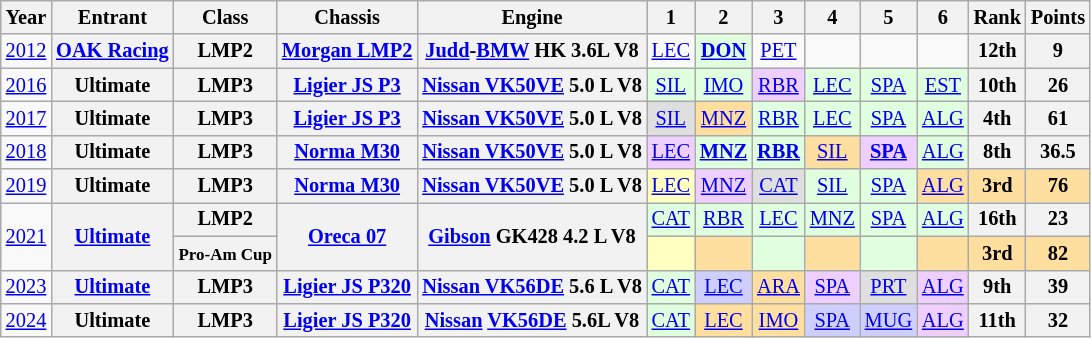<table class="wikitable" style="text-align:center; font-size:85%">
<tr>
<th>Year</th>
<th>Entrant</th>
<th>Class</th>
<th>Chassis</th>
<th>Engine</th>
<th>1</th>
<th>2</th>
<th>3</th>
<th>4</th>
<th>5</th>
<th>6</th>
<th>Rank</th>
<th>Points</th>
</tr>
<tr>
<td><a href='#'>2012</a></td>
<th nowrap><a href='#'>OAK Racing</a></th>
<th>LMP2</th>
<th nowrap><a href='#'>Morgan LMP2</a></th>
<th nowrap><a href='#'>Judd</a>-<a href='#'>BMW</a> HK 3.6L V8</th>
<td><a href='#'>LEC</a></td>
<td style="background:#DFFFDF;"><strong><a href='#'>DON</a></strong><br></td>
<td style="background:#;"><a href='#'>PET</a></td>
<td></td>
<td></td>
<td></td>
<th>12th</th>
<th>9</th>
</tr>
<tr>
<td><a href='#'>2016</a></td>
<th>Ultimate</th>
<th>LMP3</th>
<th><a href='#'>Ligier JS P3</a></th>
<th><a href='#'>Nissan VK50VE</a> 5.0 L V8</th>
<td style="background:#DFFFDF;"><a href='#'>SIL</a><br></td>
<td style="background:#DFFFDF;"><a href='#'>IMO</a><br></td>
<td style="background:#EFCFFF;"><a href='#'>RBR</a><br></td>
<td style="background:#DFFFDF;"><a href='#'>LEC</a><br></td>
<td style="background:#DFFFDF;"><a href='#'>SPA</a><br></td>
<td style="background:#DFFFDF;"><a href='#'>EST</a><br></td>
<th>10th</th>
<th>26</th>
</tr>
<tr>
<td><a href='#'>2017</a></td>
<th>Ultimate</th>
<th>LMP3</th>
<th><a href='#'>Ligier JS P3</a></th>
<th><a href='#'>Nissan VK50VE</a> 5.0 L V8</th>
<td style="background:#DFDFDF;"><a href='#'>SIL</a><br></td>
<td style="background:#FFDF9F;"><a href='#'>MNZ</a><br></td>
<td style="background:#DFFFDF;"><a href='#'>RBR</a><br></td>
<td style="background:#DFFFDF;"><a href='#'>LEC</a><br></td>
<td style="background:#DFFFDF;"><a href='#'>SPA</a><br></td>
<td style="background:#DFFFDF;"><a href='#'>ALG</a><br></td>
<th>4th</th>
<th>61</th>
</tr>
<tr>
<td><a href='#'>2018</a></td>
<th>Ultimate</th>
<th>LMP3</th>
<th><a href='#'>Norma M30</a></th>
<th><a href='#'>Nissan VK50VE</a> 5.0 L V8</th>
<td style="background:#EFCFFF;"><a href='#'>LEC</a><br></td>
<td style="background:#DFFFDF;"><strong><a href='#'>MNZ</a></strong><br></td>
<td style="background:#DFFFDF;"><strong><a href='#'>RBR</a></strong><br></td>
<td style="background:#FFDF9F;"><a href='#'>SIL</a><br></td>
<td style="background:#EFCFFF;"><strong><a href='#'>SPA</a></strong><br></td>
<td style="background:#DFFFDF;"><a href='#'>ALG</a><br></td>
<th>8th</th>
<th>36.5</th>
</tr>
<tr>
<td><a href='#'>2019</a></td>
<th>Ultimate</th>
<th>LMP3</th>
<th><a href='#'>Norma M30</a></th>
<th><a href='#'>Nissan VK50VE</a> 5.0 L V8</th>
<td style="background:#FFFFBF;"><a href='#'>LEC</a><br></td>
<td style="background:#EFCFFF;"><a href='#'>MNZ</a><br></td>
<td style="background:#DFDFDF;"><a href='#'>CAT</a><br></td>
<td style="background:#DFFFDF;"><a href='#'>SIL</a><br></td>
<td style="background:#DFFFDF;"><a href='#'>SPA</a><br></td>
<td style="background:#FFDF9F;"><a href='#'>ALG</a><br></td>
<th style="background:#FFDF9F;">3rd</th>
<th style="background:#FFDF9F;">76</th>
</tr>
<tr>
<td rowspan="2"><a href='#'>2021</a></td>
<th rowspan="2" nowrap><a href='#'>Ultimate</a></th>
<th>LMP2</th>
<th rowspan="2" nowrap><a href='#'>Oreca 07</a></th>
<th rowspan="2" nowrap><a href='#'>Gibson</a> GK428 4.2 L V8</th>
<td style="background:#DFFFDF;"><a href='#'>CAT</a><br></td>
<td style="background:#DFFFDF;"><a href='#'>RBR</a><br></td>
<td style="background:#DFFFDF;"><a href='#'>LEC</a><br></td>
<td style="background:#DFFFDF;"><a href='#'>MNZ</a><br></td>
<td style="background:#DFFFDF;"><a href='#'>SPA</a><br></td>
<td style="background:#DFFFDF;"><a href='#'>ALG</a><br></td>
<th>16th</th>
<th>23</th>
</tr>
<tr>
<th><small>Pro-Am Cup</small></th>
<td style="background:#FFFFBF;"></td>
<td style="background:#FFDF9F;"></td>
<td style="background:#DFFFDF;"></td>
<td style="background:#FFDF9F;"></td>
<td style="background:#DFFFDF;"></td>
<td style="background:#FFDF9F;"></td>
<th style="background:#FFDF9F;">3rd</th>
<th style="background:#FFDF9F;">82</th>
</tr>
<tr>
<td><a href='#'>2023</a></td>
<th><a href='#'>Ultimate</a></th>
<th>LMP3</th>
<th><a href='#'>Ligier JS P320</a></th>
<th><a href='#'>Nissan VK56DE</a> 5.6 L V8</th>
<td style="background:#DFFFDF;"><a href='#'>CAT</a><br></td>
<td style="background:#CFcFFF;"><a href='#'>LEC</a><br></td>
<td style="background:#FFDF9F;"><a href='#'>ARA</a><br></td>
<td style="background:#EFCFFF;"><a href='#'>SPA</a><br></td>
<td style="background:#DFDFDF;"><a href='#'>PRT</a><br></td>
<td style="background:#EFCFFF;"><a href='#'>ALG</a><br></td>
<th>9th</th>
<th>39</th>
</tr>
<tr>
<td><a href='#'>2024</a></td>
<th nowrap>Ultimate</th>
<th>LMP3</th>
<th nowrap><a href='#'>Ligier JS P320</a></th>
<th nowrap><a href='#'>Nissan</a> <a href='#'>VK56DE</a> 5.6L V8</th>
<td style="background:#DFFFDF;"><a href='#'>CAT</a><br></td>
<td style="background:#FFDF9F;"><a href='#'>LEC</a><br></td>
<td style="background:#FFDF9F;"><a href='#'>IMO</a><br></td>
<td style="background:#CFCFFF;"><a href='#'>SPA</a><br></td>
<td style="background:#CFCFFF;"><a href='#'>MUG</a><br></td>
<td style="background:#EFCFFF;"><a href='#'>ALG</a><br></td>
<th>11th</th>
<th>32</th>
</tr>
</table>
